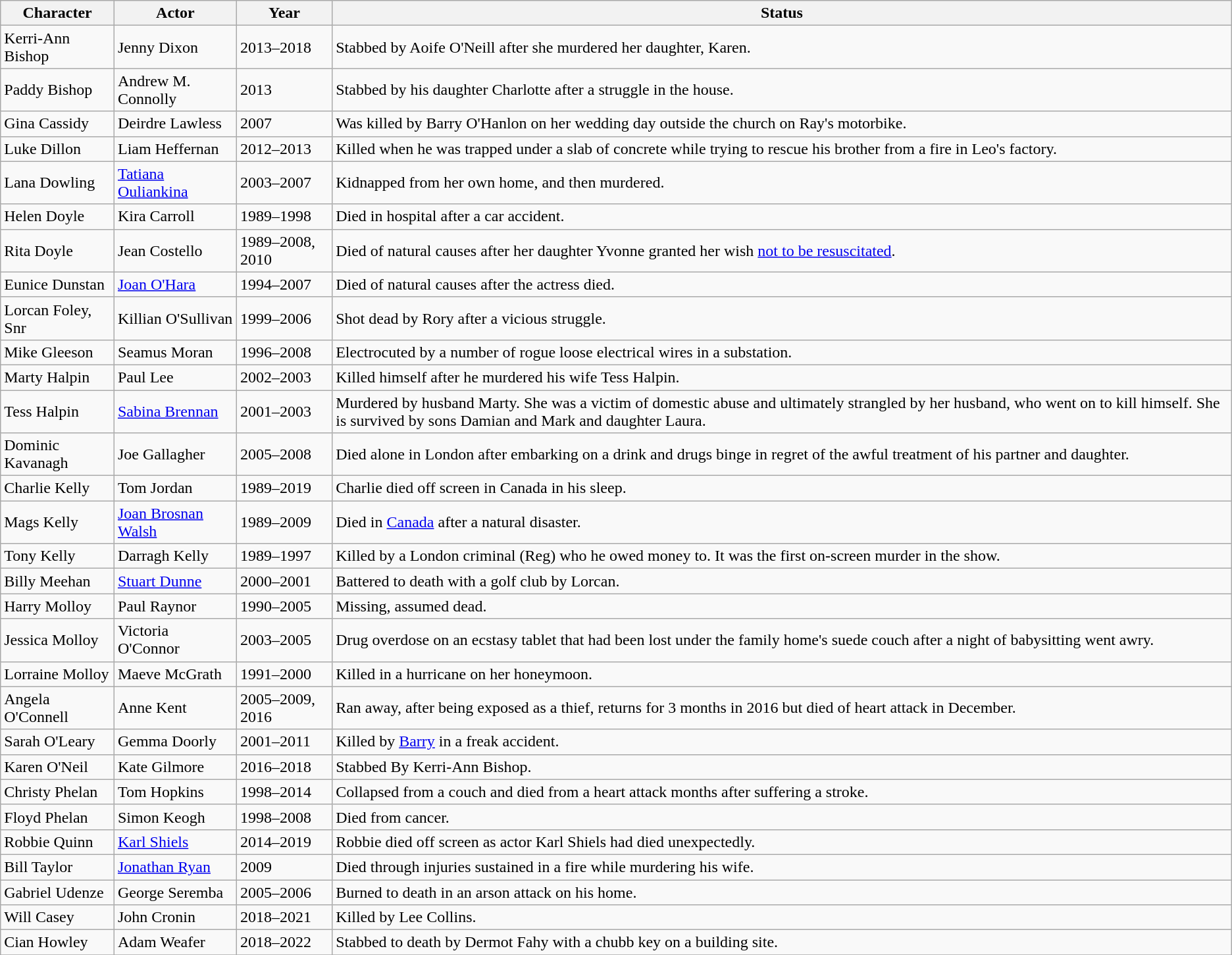<table class="wikitable">
<tr>
<th>Character</th>
<th>Actor</th>
<th>Year</th>
<th>Status</th>
</tr>
<tr>
<td>Kerri-Ann Bishop</td>
<td>Jenny Dixon</td>
<td>2013–2018</td>
<td>Stabbed by Aoife O'Neill after she murdered her daughter, Karen.</td>
</tr>
<tr>
<td>Paddy Bishop</td>
<td>Andrew M. Connolly</td>
<td>2013</td>
<td>Stabbed by his daughter Charlotte after a struggle in the house.</td>
</tr>
<tr>
<td>Gina Cassidy</td>
<td>Deirdre Lawless</td>
<td>2007</td>
<td>Was killed by Barry O'Hanlon on her wedding day outside the church on Ray's motorbike.</td>
</tr>
<tr>
<td>Luke Dillon</td>
<td>Liam Heffernan</td>
<td>2012–2013</td>
<td>Killed when he was trapped under a slab of concrete while trying to rescue his brother from a fire in Leo's factory.</td>
</tr>
<tr>
<td>Lana Dowling</td>
<td><a href='#'>Tatiana Ouliankina</a></td>
<td>2003–2007</td>
<td>Kidnapped from her own home, and then murdered.</td>
</tr>
<tr>
<td>Helen Doyle</td>
<td>Kira Carroll</td>
<td>1989–1998</td>
<td>Died in hospital after a car accident.</td>
</tr>
<tr>
<td>Rita Doyle</td>
<td>Jean Costello</td>
<td>1989–2008, 2010</td>
<td>Died of natural causes after her daughter Yvonne granted her wish <a href='#'>not to be resuscitated</a>.</td>
</tr>
<tr>
<td>Eunice Dunstan</td>
<td><a href='#'>Joan O'Hara</a></td>
<td>1994–2007</td>
<td>Died of natural causes after the actress died.</td>
</tr>
<tr>
<td>Lorcan Foley, Snr</td>
<td>Killian O'Sullivan</td>
<td>1999–2006</td>
<td>Shot dead by Rory after a vicious struggle.</td>
</tr>
<tr>
<td>Mike Gleeson</td>
<td>Seamus Moran</td>
<td>1996–2008</td>
<td>Electrocuted by a number of rogue loose electrical wires in a substation.</td>
</tr>
<tr>
<td>Marty Halpin</td>
<td>Paul Lee</td>
<td>2002–2003</td>
<td>Killed himself after he murdered his wife Tess Halpin.</td>
</tr>
<tr>
<td>Tess Halpin</td>
<td><a href='#'>Sabina Brennan</a></td>
<td>2001–2003</td>
<td>Murdered by husband Marty. She was a victim of domestic abuse and ultimately strangled by her husband, who went on to kill himself. She is survived by sons Damian and Mark and daughter Laura.</td>
</tr>
<tr>
<td>Dominic Kavanagh</td>
<td>Joe Gallagher</td>
<td>2005–2008</td>
<td>Died alone in London after embarking on a drink and drugs binge in regret of the awful treatment of his partner and daughter.</td>
</tr>
<tr>
<td>Charlie Kelly</td>
<td>Tom Jordan</td>
<td>1989–2019</td>
<td>Charlie died off screen in Canada in his sleep.</td>
</tr>
<tr>
<td>Mags Kelly</td>
<td><a href='#'>Joan Brosnan Walsh</a></td>
<td>1989–2009</td>
<td>Died in <a href='#'>Canada</a> after a natural disaster.</td>
</tr>
<tr>
<td>Tony Kelly</td>
<td>Darragh Kelly</td>
<td>1989–1997</td>
<td>Killed by a London criminal (Reg) who he owed money to. It was the first on-screen murder in the show.</td>
</tr>
<tr>
<td>Billy Meehan</td>
<td><a href='#'>Stuart Dunne</a></td>
<td>2000–2001</td>
<td>Battered to death with a golf club by Lorcan.</td>
</tr>
<tr>
<td>Harry Molloy</td>
<td>Paul Raynor</td>
<td>1990–2005</td>
<td>Missing, assumed dead.</td>
</tr>
<tr>
<td>Jessica Molloy</td>
<td>Victoria O'Connor</td>
<td>2003–2005</td>
<td>Drug overdose on an ecstasy tablet that had been lost under the family home's suede couch after a night of babysitting went awry.</td>
</tr>
<tr>
<td>Lorraine Molloy</td>
<td>Maeve McGrath</td>
<td>1991–2000</td>
<td>Killed in a hurricane on her honeymoon.</td>
</tr>
<tr>
<td>Angela O'Connell</td>
<td>Anne Kent</td>
<td>2005–2009, 2016</td>
<td>Ran away, after being exposed as a thief, returns for 3 months in 2016 but died of heart attack in December.</td>
</tr>
<tr>
<td>Sarah O'Leary</td>
<td>Gemma Doorly</td>
<td>2001–2011</td>
<td>Killed by <a href='#'>Barry</a> in a freak accident.</td>
</tr>
<tr>
<td>Karen O'Neil</td>
<td>Kate Gilmore</td>
<td>2016–2018</td>
<td>Stabbed By Kerri-Ann Bishop.</td>
</tr>
<tr>
<td>Christy Phelan</td>
<td>Tom Hopkins</td>
<td>1998–2014</td>
<td>Collapsed from a couch and died from a heart attack months after suffering a stroke.</td>
</tr>
<tr>
<td>Floyd Phelan</td>
<td>Simon Keogh</td>
<td>1998–2008</td>
<td>Died from cancer.</td>
</tr>
<tr>
<td>Robbie Quinn</td>
<td><a href='#'>Karl Shiels</a></td>
<td>2014–2019</td>
<td>Robbie died off screen as actor Karl Shiels had died unexpectedly.</td>
</tr>
<tr>
<td>Bill Taylor</td>
<td><a href='#'>Jonathan Ryan</a></td>
<td>2009</td>
<td>Died through injuries sustained in a fire while murdering his wife.</td>
</tr>
<tr>
<td>Gabriel Udenze</td>
<td>George Seremba</td>
<td>2005–2006</td>
<td>Burned to death in an arson attack on his home.</td>
</tr>
<tr>
<td>Will Casey</td>
<td>John Cronin</td>
<td>2018–2021</td>
<td>Killed by Lee Collins.</td>
</tr>
<tr>
<td>Cian Howley</td>
<td>Adam Weafer</td>
<td>2018–2022</td>
<td>Stabbed to death by Dermot Fahy with a chubb key on a building site.</td>
</tr>
<tr>
</tr>
</table>
